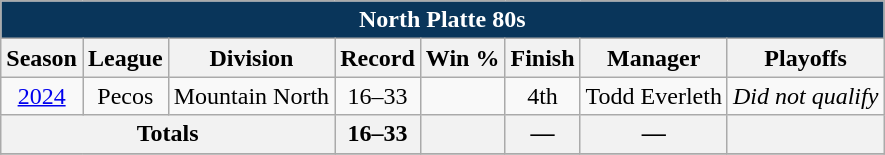<table class="wikitable">
<tr>
<th colspan="8" style="background:#09355A;color: white">North Platte 80s</th>
</tr>
<tr>
<th>Season</th>
<th>League</th>
<th>Division</th>
<th>Record</th>
<th>Win %</th>
<th>Finish</th>
<th>Manager</th>
<th>Playoffs</th>
</tr>
<tr align="center">
<td><a href='#'>2024</a></td>
<td>Pecos</td>
<td>Mountain North</td>
<td>16–33</td>
<td></td>
<td>4th</td>
<td>Todd Everleth</td>
<td><em>Did not qualify</em></td>
</tr>
<tr align="center">
<th colspan="3">Totals</th>
<th>16–33</th>
<th></th>
<th>—</th>
<th>—</th>
<th></th>
</tr>
<tr>
</tr>
</table>
